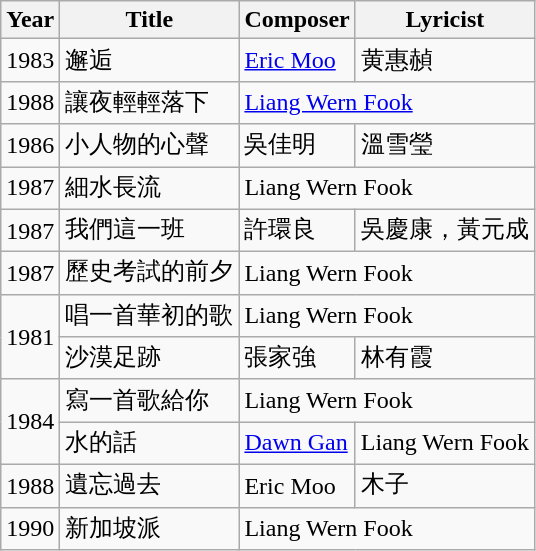<table class="wikitable sortable">
<tr>
<th>Year</th>
<th>Title</th>
<th>Composer</th>
<th>Lyricist</th>
</tr>
<tr>
<td>1983</td>
<td>邂逅</td>
<td><a href='#'>Eric Moo</a></td>
<td>黄惠赬</td>
</tr>
<tr>
<td>1988</td>
<td>讓夜輕輕落下</td>
<td colspan="2"><a href='#'>Liang Wern Fook</a></td>
</tr>
<tr>
<td>1986</td>
<td>小人物的心聲</td>
<td>吳佳明</td>
<td>溫雪瑩</td>
</tr>
<tr>
<td>1987</td>
<td>細水長流</td>
<td colspan="2">Liang Wern Fook</td>
</tr>
<tr>
<td>1987</td>
<td>我們這一班</td>
<td>許環良</td>
<td>吳慶康，黃元成</td>
</tr>
<tr>
<td>1987</td>
<td>歷史考試的前夕</td>
<td colspan="2">Liang Wern Fook</td>
</tr>
<tr>
<td rowspan="2">1981</td>
<td>唱一首華初的歌</td>
<td colspan="2">Liang Wern Fook</td>
</tr>
<tr>
<td>沙漠足跡</td>
<td>張家強</td>
<td>林有霞</td>
</tr>
<tr>
<td rowspan="2">1984</td>
<td>寫一首歌給你</td>
<td colspan="2">Liang Wern Fook</td>
</tr>
<tr>
<td>水的話</td>
<td><a href='#'>Dawn Gan</a></td>
<td>Liang Wern Fook</td>
</tr>
<tr>
<td>1988</td>
<td>遺忘過去</td>
<td>Eric Moo</td>
<td>木子</td>
</tr>
<tr>
<td>1990</td>
<td>新加坡派</td>
<td colspan="2">Liang Wern Fook</td>
</tr>
</table>
